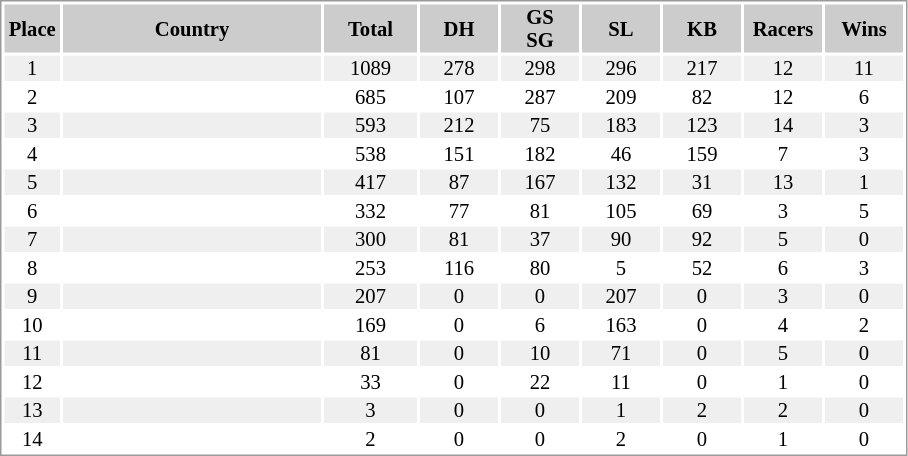<table border="0" style="border: 1px solid #999; background-color:#FFFFFF; text-align:center; font-size:86%; line-height:15px;">
<tr align="center" bgcolor="#CCCCCC">
<th width=35>Place</th>
<th width=170>Country</th>
<th width=60>Total</th>
<th width=50>DH</th>
<th width=50>GS<br>SG</th>
<th width=50>SL</th>
<th width=50>KB</th>
<th width=50>Racers</th>
<th width=50>Wins</th>
</tr>
<tr bgcolor="#EFEFEF">
<td>1</td>
<td align="left"></td>
<td>1089</td>
<td>278</td>
<td>298</td>
<td>296</td>
<td>217</td>
<td>12</td>
<td>11</td>
</tr>
<tr>
<td>2</td>
<td align="left"></td>
<td>685</td>
<td>107</td>
<td>287</td>
<td>209</td>
<td>82</td>
<td>12</td>
<td>6</td>
</tr>
<tr bgcolor="#EFEFEF">
<td>3</td>
<td align="left"></td>
<td>593</td>
<td>212</td>
<td>75</td>
<td>183</td>
<td>123</td>
<td>14</td>
<td>3</td>
</tr>
<tr>
<td>4</td>
<td align="left"></td>
<td>538</td>
<td>151</td>
<td>182</td>
<td>46</td>
<td>159</td>
<td>7</td>
<td>3</td>
</tr>
<tr bgcolor="#EFEFEF">
<td>5</td>
<td align="left"></td>
<td>417</td>
<td>87</td>
<td>167</td>
<td>132</td>
<td>31</td>
<td>13</td>
<td>1</td>
</tr>
<tr>
<td>6</td>
<td align="left"></td>
<td>332</td>
<td>77</td>
<td>81</td>
<td>105</td>
<td>69</td>
<td>3</td>
<td>5</td>
</tr>
<tr bgcolor="#EFEFEF">
<td>7</td>
<td align="left"></td>
<td>300</td>
<td>81</td>
<td>37</td>
<td>90</td>
<td>92</td>
<td>5</td>
<td>0</td>
</tr>
<tr>
<td>8</td>
<td align="left"></td>
<td>253</td>
<td>116</td>
<td>80</td>
<td>5</td>
<td>52</td>
<td>6</td>
<td>3</td>
</tr>
<tr bgcolor="#EFEFEF">
<td>9</td>
<td align="left"></td>
<td>207</td>
<td>0</td>
<td>0</td>
<td>207</td>
<td>0</td>
<td>3</td>
<td>0</td>
</tr>
<tr>
<td>10</td>
<td align="left"></td>
<td>169</td>
<td>0</td>
<td>6</td>
<td>163</td>
<td>0</td>
<td>4</td>
<td>2</td>
</tr>
<tr bgcolor="#EFEFEF">
<td>11</td>
<td align="left"></td>
<td>81</td>
<td>0</td>
<td>10</td>
<td>71</td>
<td>0</td>
<td>5</td>
<td>0</td>
</tr>
<tr>
<td>12</td>
<td align="left"></td>
<td>33</td>
<td>0</td>
<td>22</td>
<td>11</td>
<td>0</td>
<td>1</td>
<td>0</td>
</tr>
<tr bgcolor="#EFEFEF">
<td>13</td>
<td align="left"></td>
<td>3</td>
<td>0</td>
<td>0</td>
<td>1</td>
<td>2</td>
<td>2</td>
<td>0</td>
</tr>
<tr>
<td>14</td>
<td align="left"></td>
<td>2</td>
<td>0</td>
<td>0</td>
<td>2</td>
<td>0</td>
<td>1</td>
<td>0</td>
</tr>
</table>
